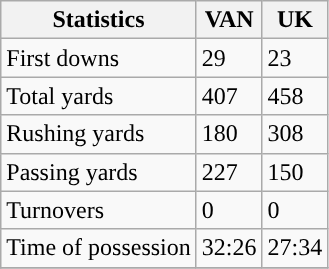<table class="wikitable">
<tr>
<th>Statistics</th>
<th>VAN</th>
<th>UK</th>
</tr>
<tr>
<td>First downs</td>
<td>29</td>
<td>23</td>
</tr>
<tr>
<td>Total yards</td>
<td>407</td>
<td>458</td>
</tr>
<tr>
<td>Rushing yards</td>
<td>180</td>
<td>308</td>
</tr>
<tr>
<td>Passing yards</td>
<td>227</td>
<td>150</td>
</tr>
<tr>
<td>Turnovers</td>
<td>0</td>
<td>0</td>
</tr>
<tr>
<td>Time of possession</td>
<td>32:26</td>
<td>27:34</td>
</tr>
<tr>
</tr>
</table>
